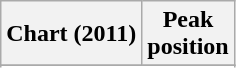<table class="wikitable plainrowheaders sortable" style="text-align:center;">
<tr>
<th scope="col">Chart (2011)</th>
<th scope="col">Peak<br>position</th>
</tr>
<tr>
</tr>
<tr>
</tr>
<tr>
</tr>
<tr>
</tr>
<tr>
</tr>
<tr>
</tr>
<tr>
</tr>
<tr>
</tr>
</table>
